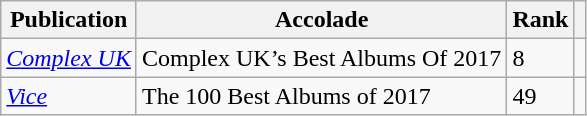<table class="wikitable sortable">
<tr>
<th>Publication</th>
<th>Accolade</th>
<th>Rank</th>
<th class="unsortable"></th>
</tr>
<tr>
<td><em><a href='#'>Complex UK</a></em></td>
<td>Complex UK’s Best Albums Of 2017</td>
<td>8</td>
<td></td>
</tr>
<tr>
<td><em><a href='#'>Vice</a></em></td>
<td>The 100 Best Albums of 2017</td>
<td>49</td>
<td></td>
</tr>
</table>
